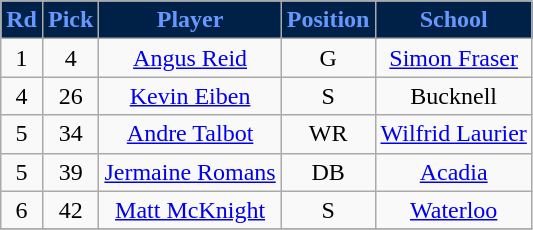<table class="wikitable sortable">
<tr align="center"  style="background:#002147;color:#6699FF;">
<td><strong>Rd</strong></td>
<td><strong>Pick</strong></td>
<td><strong>Player</strong></td>
<td><strong>Position</strong></td>
<td><strong>School</strong></td>
</tr>
<tr align="center">
<td align=center>1</td>
<td>4</td>
<td><a href='#'>Angus Reid</a></td>
<td>G</td>
<td><a href='#'>Simon Fraser</a></td>
</tr>
<tr align="center">
<td align=center>4</td>
<td>26</td>
<td><a href='#'>Kevin Eiben</a></td>
<td>S</td>
<td>Bucknell</td>
</tr>
<tr align="center">
<td align=center>5</td>
<td>34</td>
<td><a href='#'>Andre Talbot</a></td>
<td>WR</td>
<td><a href='#'>Wilfrid Laurier</a></td>
</tr>
<tr align="center">
<td align=center>5</td>
<td>39</td>
<td><a href='#'>Jermaine Romans</a></td>
<td>DB</td>
<td><a href='#'>Acadia</a></td>
</tr>
<tr align="center">
<td align=center>6</td>
<td>42</td>
<td><a href='#'>Matt McKnight</a></td>
<td>S</td>
<td><a href='#'>Waterloo</a></td>
</tr>
<tr>
</tr>
</table>
